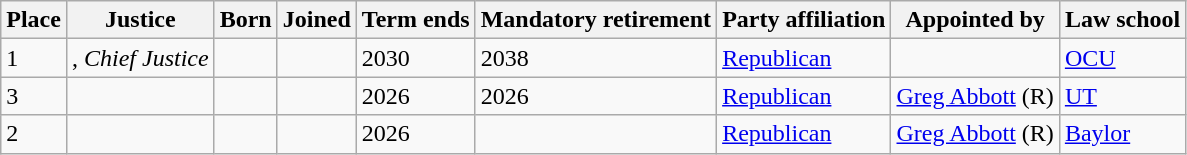<table class="wikitable sortable">
<tr>
<th>Place</th>
<th>Justice</th>
<th>Born</th>
<th>Joined</th>
<th>Term ends</th>
<th>Mandatory retirement</th>
<th>Party affiliation</th>
<th>Appointed by</th>
<th>Law school</th>
</tr>
<tr>
<td>1</td>
<td>, <em>Chief Justice</em></td>
<td></td>
<td></td>
<td>2030</td>
<td>2038</td>
<td><a href='#'>Republican</a></td>
<td></td>
<td><a href='#'>OCU</a></td>
</tr>
<tr>
<td>3</td>
<td></td>
<td></td>
<td></td>
<td>2026</td>
<td>2026</td>
<td><a href='#'>Republican</a></td>
<td><a href='#'>Greg Abbott</a> (R)</td>
<td><a href='#'>UT</a></td>
</tr>
<tr>
<td>2</td>
<td></td>
<td></td>
<td></td>
<td>2026</td>
<td align="center"></td>
<td><a href='#'>Republican</a></td>
<td><a href='#'>Greg Abbott</a> (R)</td>
<td><a href='#'>Baylor</a></td>
</tr>
</table>
